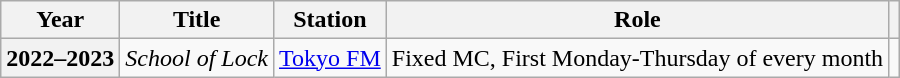<table class="wikitable sortable plainrowheaders">
<tr>
<th scope="col">Year</th>
<th scope="col">Title</th>
<th scope="col">Station</th>
<th scope="col">Role</th>
<th class="unsortable" scope="col"></th>
</tr>
<tr>
<th scope="row">2022–2023</th>
<td><em>School of Lock</em></td>
<td><a href='#'>Tokyo FM</a></td>
<td>Fixed MC, First Monday-Thursday of every month</td>
<td></td>
</tr>
</table>
